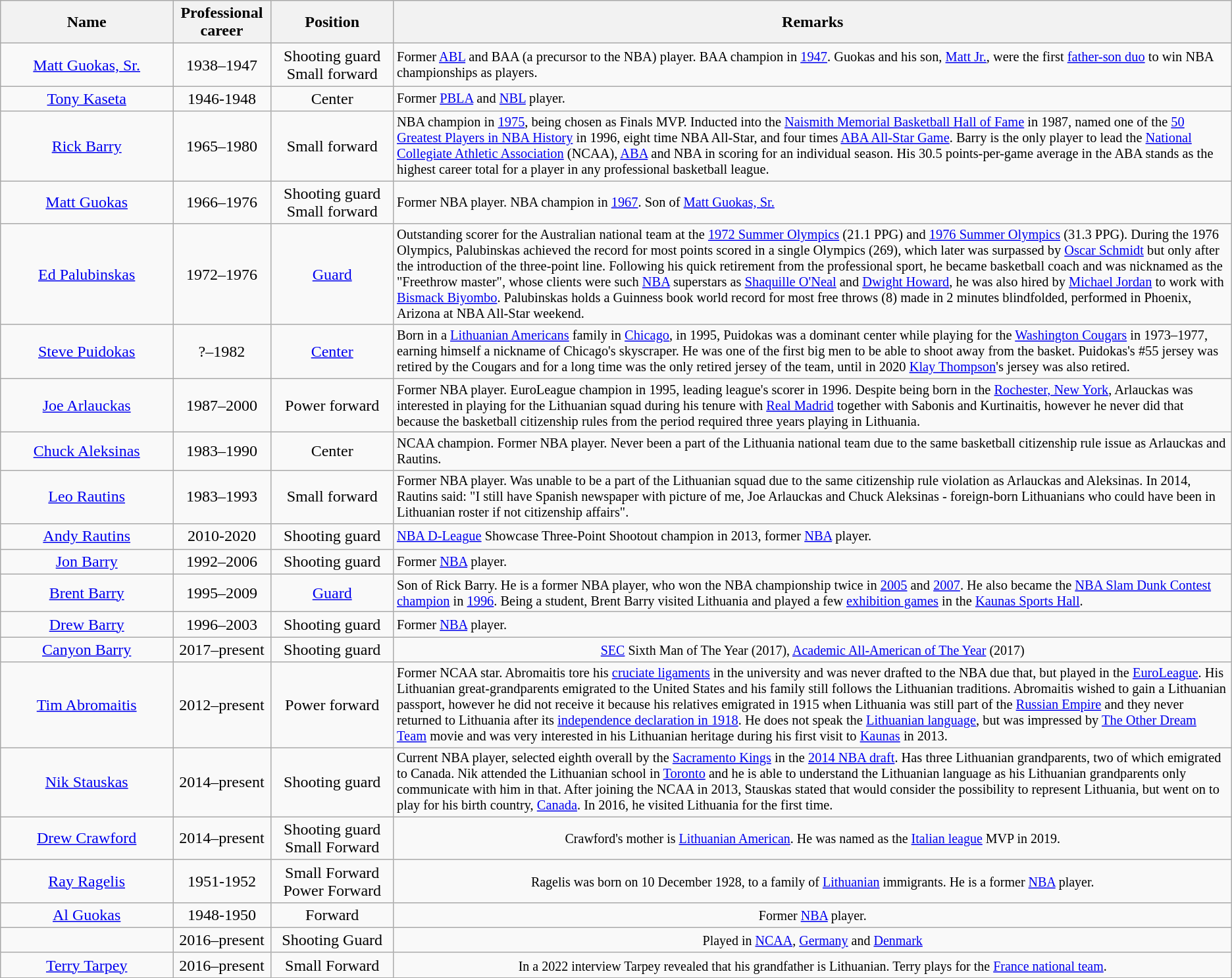<table class="wikitable" style="text-align:center;">
<tr>
<th width="14%">Name</th>
<th>Professional career</th>
<th width="10%">Position</th>
<th>Remarks</th>
</tr>
<tr>
<td><a href='#'>Matt Guokas, Sr.</a></td>
<td>1938–1947</td>
<td>Shooting guard<br>Small forward</td>
<td style="text-align:left; font-size:85%;">Former <a href='#'>ABL</a> and BAA (a precursor to the NBA) player. BAA champion in <a href='#'>1947</a>. Guokas and his son, <a href='#'>Matt Jr.</a>, were the first <a href='#'>father-son duo</a> to win NBA championships as players.</td>
</tr>
<tr>
<td><a href='#'>Tony Kaseta</a></td>
<td>1946-1948</td>
<td>Center</td>
<td style="text-align:left; font-size:85%;">Former <a href='#'>PBLA</a> and <a href='#'>NBL</a> player.</td>
</tr>
<tr>
<td><a href='#'>Rick Barry</a></td>
<td>1965–1980</td>
<td>Small forward</td>
<td style="text-align:left; font-size:85%;">NBA champion in <a href='#'>1975</a>, being chosen as Finals MVP. Inducted into the <a href='#'>Naismith Memorial Basketball Hall of Fame</a> in 1987, named one of the <a href='#'>50 Greatest Players in NBA History</a> in 1996, eight time NBA All-Star, and four times <a href='#'>ABA All-Star Game</a>. Barry is the only player to lead the <a href='#'>National Collegiate Athletic Association</a> (NCAA), <a href='#'>ABA</a> and NBA in scoring for an individual season. His 30.5 points-per-game average in the ABA stands as the highest career total for a player in any professional basketball league.</td>
</tr>
<tr>
<td><a href='#'>Matt Guokas</a></td>
<td>1966–1976</td>
<td>Shooting guard<br>Small forward</td>
<td style="text-align:left; font-size:85%;">Former NBA player. NBA champion in <a href='#'>1967</a>. Son of <a href='#'>Matt Guokas, Sr.</a></td>
</tr>
<tr>
<td><a href='#'>Ed Palubinskas</a></td>
<td>1972–1976</td>
<td><a href='#'>Guard</a></td>
<td style="text-align:left; font-size:85%;">Outstanding scorer for the Australian national team at the <a href='#'>1972 Summer Olympics</a> (21.1 PPG) and <a href='#'>1976 Summer Olympics</a> (31.3 PPG). During the 1976 Olympics, Palubinskas achieved the record for most points scored in a single Olympics (269), which later was surpassed by <a href='#'>Oscar Schmidt</a> but only after the introduction of the three-point line. Following his quick retirement from the professional sport, he became basketball coach and was nicknamed as the "Freethrow master", whose clients were such <a href='#'>NBA</a> superstars as <a href='#'>Shaquille O'Neal</a> and <a href='#'>Dwight Howard</a>, he was also hired by <a href='#'>Michael Jordan</a> to work with <a href='#'>Bismack Biyombo</a>. Palubinskas holds a Guinness book world record for most free throws (8) made in 2 minutes blindfolded, performed in Phoenix, Arizona at NBA All-Star weekend.</td>
</tr>
<tr>
<td><a href='#'>Steve Puidokas</a></td>
<td>?–1982</td>
<td><a href='#'>Center</a></td>
<td style="text-align:left; font-size:85%;">Born in a <a href='#'>Lithuanian Americans</a> family in <a href='#'>Chicago</a>, in 1995, Puidokas was a dominant center while playing for the <a href='#'>Washington Cougars</a> in 1973–1977, earning himself a nickname of Chicago's skyscraper. He was one of the first big men to be able to shoot away from the basket. Puidokas's #55 jersey was retired by the Cougars and for a long time was the only retired jersey of the team, until in 2020 <a href='#'>Klay Thompson</a>'s jersey was also retired.</td>
</tr>
<tr>
<td><a href='#'>Joe Arlauckas</a></td>
<td>1987–2000</td>
<td>Power forward</td>
<td style="text-align:left; font-size:85%;">Former NBA player. EuroLeague champion in 1995, leading league's scorer in 1996. Despite being born in the <a href='#'>Rochester, New York</a>, Arlauckas was interested in playing for the Lithuanian squad during his tenure with <a href='#'>Real Madrid</a> together with Sabonis and Kurtinaitis, however he never did that because the basketball citizenship rules from the period required three years playing in Lithuania.</td>
</tr>
<tr>
<td><a href='#'>Chuck Aleksinas</a></td>
<td>1983–1990</td>
<td>Center</td>
<td style="text-align:left; font-size:85%;">NCAA champion. Former NBA player. Never been a part of the Lithuania national team due to the same basketball citizenship rule issue as Arlauckas and Rautins.</td>
</tr>
<tr>
<td><a href='#'>Leo Rautins</a></td>
<td>1983–1993</td>
<td>Small forward</td>
<td style="text-align:left; font-size:85%;">Former NBA player. Was unable to be a part of the Lithuanian squad due to the same citizenship rule violation as Arlauckas and Aleksinas. In 2014, Rautins said: "I still have Spanish newspaper with picture of me, Joe Arlauckas and Chuck Aleksinas - foreign-born Lithuanians who could have been in Lithuanian roster if not citizenship affairs".</td>
</tr>
<tr>
<td><a href='#'>Andy Rautins</a></td>
<td>2010-2020</td>
<td>Shooting guard</td>
<td style="text-align:left; font-size:85%;"><a href='#'>NBA D-League</a> Showcase Three-Point Shootout champion in 2013, former <a href='#'>NBA</a> player.</td>
</tr>
<tr>
<td><a href='#'>Jon Barry</a></td>
<td>1992–2006</td>
<td>Shooting guard</td>
<td style="text-align:left; font-size:85%;">Former <a href='#'>NBA</a> player.</td>
</tr>
<tr>
<td><a href='#'>Brent Barry</a></td>
<td>1995–2009</td>
<td><a href='#'>Guard</a></td>
<td style="text-align:left; font-size:85%;">Son of Rick Barry. He is a former NBA player, who won the NBA championship twice in <a href='#'>2005</a> and <a href='#'>2007</a>. He also became the <a href='#'>NBA Slam Dunk Contest champion</a> in <a href='#'>1996</a>. Being a student, Brent Barry visited Lithuania and played a few <a href='#'>exhibition games</a> in the <a href='#'>Kaunas Sports Hall</a>.</td>
</tr>
<tr>
<td><a href='#'>Drew Barry</a></td>
<td>1996–2003</td>
<td>Shooting guard</td>
<td style="text-align:left; font-size:85%;">Former <a href='#'>NBA</a> player.</td>
</tr>
<tr>
<td><a href='#'>Canyon Barry</a></td>
<td>2017–present</td>
<td>Shooting guard</td>
<td><small><a href='#'>SEC</a> Sixth Man of The Year (2017), <a href='#'>Academic All-American of The Year</a> (2017)</small></td>
</tr>
<tr>
<td><a href='#'>Tim Abromaitis</a></td>
<td>2012–present</td>
<td>Power forward</td>
<td style="text-align:left; font-size:85%;">Former NCAA star. Abromaitis tore his <a href='#'>cruciate ligaments</a> in the university and was never drafted to the NBA due that, but played in the <a href='#'>EuroLeague</a>. His Lithuanian great-grandparents emigrated to the United States and his family still follows the Lithuanian traditions. Abromaitis wished to gain a Lithuanian passport, however he did not receive it because his relatives emigrated in 1915 when Lithuania was still part of the <a href='#'>Russian Empire</a> and they never returned to Lithuania after its <a href='#'>independence declaration in 1918</a>. He does not speak the <a href='#'>Lithuanian language</a>, but was impressed by <a href='#'>The Other Dream Team</a> movie and was very interested in his Lithuanian heritage during his first visit to <a href='#'>Kaunas</a> in 2013.</td>
</tr>
<tr>
<td><a href='#'>Nik Stauskas</a></td>
<td>2014–present</td>
<td>Shooting guard</td>
<td style="text-align:left; font-size:85%;">Current NBA player, selected eighth overall by the <a href='#'>Sacramento Kings</a> in the <a href='#'>2014 NBA draft</a>. Has three Lithuanian grandparents, two of which emigrated to Canada. Nik attended the Lithuanian school in <a href='#'>Toronto</a> and he is able to understand the Lithuanian language as his Lithuanian grandparents only communicate with him in that. After joining the NCAA in 2013, Stauskas stated that would consider the possibility to represent Lithuania, but went on to play for his birth country, <a href='#'>Canada</a>. In 2016, he visited Lithuania for the first time.</td>
</tr>
<tr>
<td><a href='#'>Drew Crawford</a></td>
<td>2014–present</td>
<td>Shooting guard<br>Small Forward</td>
<td><small>Crawford's mother is <a href='#'>Lithuanian American</a>. He was named as the <a href='#'>Italian league</a> MVP in 2019.</small></td>
</tr>
<tr>
<td><a href='#'>Ray Ragelis</a></td>
<td>1951-1952</td>
<td>Small Forward<br>Power Forward</td>
<td><small>Ragelis was born on 10 December 1928, to a family of <a href='#'>Lithuanian</a> immigrants. He is a former <a href='#'>NBA</a> player.</small></td>
</tr>
<tr>
<td><a href='#'>Al Guokas</a></td>
<td>1948-1950</td>
<td>Forward</td>
<td><small>Former <a href='#'>NBA</a> player.</small></td>
</tr>
<tr>
<td></td>
<td>2016–present</td>
<td>Shooting Guard</td>
<td><small>Played in <a href='#'>NCAA</a>, <a href='#'>Germany</a> and <a href='#'>Denmark</a></small></td>
</tr>
<tr>
<td><a href='#'>Terry Tarpey</a></td>
<td>2016–present</td>
<td>Small Forward</td>
<td><small>In a 2022 interview Tarpey revealed that his grandfather is Lithuanian. Terry plays for the <a href='#'>France national team</a>.</small></td>
</tr>
</table>
